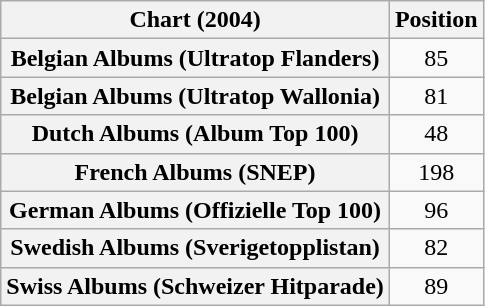<table class="wikitable sortable plainrowheaders">
<tr>
<th>Chart (2004)</th>
<th>Position</th>
</tr>
<tr>
<th scope="row">Belgian Albums (Ultratop Flanders)</th>
<td align="center">85</td>
</tr>
<tr>
<th scope="row">Belgian Albums (Ultratop Wallonia)</th>
<td align="center">81</td>
</tr>
<tr>
<th scope="row">Dutch Albums (Album Top 100)</th>
<td align="center">48</td>
</tr>
<tr>
<th scope="row">French Albums (SNEP)</th>
<td align="center">198</td>
</tr>
<tr>
<th scope="row">German Albums (Offizielle Top 100)</th>
<td align="center">96</td>
</tr>
<tr>
<th scope="row">Swedish Albums (Sverigetopplistan)</th>
<td align="center">82</td>
</tr>
<tr>
<th scope="row">Swiss Albums (Schweizer Hitparade)</th>
<td align="center">89</td>
</tr>
</table>
